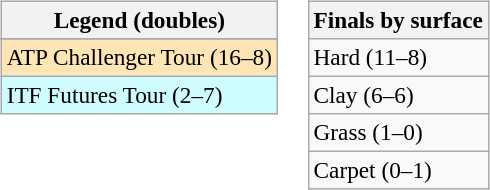<table>
<tr valign=top>
<td><br><table class=wikitable style=font-size:97%>
<tr>
<th>Legend (doubles)</th>
</tr>
<tr bgcolor=e5d1cb>
</tr>
<tr bgcolor=moccasin>
<td>ATP Challenger Tour (16–8)</td>
</tr>
<tr bgcolor=cffcff>
<td>ITF Futures Tour (2–7)</td>
</tr>
</table>
</td>
<td><br><table class=wikitable style=font-size:97%>
<tr>
<th>Finals by surface</th>
</tr>
<tr>
<td>Hard (11–8)</td>
</tr>
<tr>
<td>Clay (6–6)</td>
</tr>
<tr>
<td>Grass (1–0)</td>
</tr>
<tr>
<td>Carpet (0–1)</td>
</tr>
</table>
</td>
</tr>
</table>
